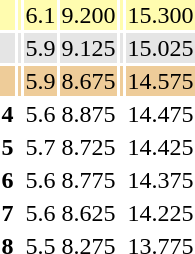<table>
<tr style="background:#fffcaf;">
<td></td>
<td align=left></td>
<td>6.1</td>
<td>9.200</td>
<td></td>
<td>15.300</td>
</tr>
<tr style="background:#e5e5e5;">
<td></td>
<td align=left></td>
<td>5.9</td>
<td>9.125</td>
<td></td>
<td>15.025</td>
</tr>
<tr style="background:#ec9;">
<td></td>
<td align=left></td>
<td>5.9</td>
<td>8.675</td>
<td></td>
<td>14.575</td>
</tr>
<tr>
<th><strong>4</strong></th>
<td align=left></td>
<td>5.6</td>
<td>8.875</td>
<td></td>
<td>14.475</td>
</tr>
<tr>
<th><strong>5</strong></th>
<td align=left></td>
<td>5.7</td>
<td>8.725</td>
<td></td>
<td>14.425</td>
</tr>
<tr>
<th><strong>6</strong></th>
<td align=left></td>
<td>5.6</td>
<td>8.775</td>
<td></td>
<td>14.375</td>
</tr>
<tr>
<th><strong>7</strong></th>
<td align=left></td>
<td>5.6</td>
<td>8.625</td>
<td></td>
<td>14.225</td>
</tr>
<tr>
<th><strong>8</strong></th>
<td align=left></td>
<td>5.5</td>
<td>8.275</td>
<td></td>
<td>13.775</td>
</tr>
</table>
